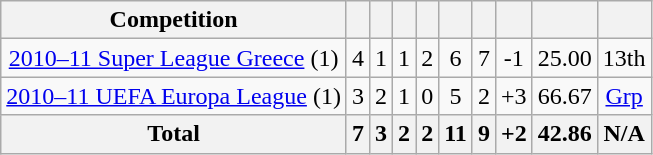<table class="wikitable" style="text-align:center">
<tr>
<th>Competition</th>
<th></th>
<th></th>
<th></th>
<th></th>
<th></th>
<th></th>
<th></th>
<th></th>
<th></th>
</tr>
<tr>
<td><a href='#'>2010–11 Super League Greece</a> (1)</td>
<td>4</td>
<td>1</td>
<td>1</td>
<td>2</td>
<td>6</td>
<td>7</td>
<td>-1</td>
<td>25.00</td>
<td>13th</td>
</tr>
<tr>
<td><a href='#'>2010–11 UEFA Europa League</a> (1)</td>
<td>3</td>
<td>2</td>
<td>1</td>
<td>0</td>
<td>5</td>
<td>2</td>
<td>+3</td>
<td>66.67</td>
<td><a href='#'>Grp</a></td>
</tr>
<tr>
<th>Total</th>
<th>7</th>
<th>3</th>
<th>2</th>
<th>2</th>
<th>11</th>
<th>9</th>
<th>+2</th>
<th>42.86</th>
<th>N/A</th>
</tr>
</table>
